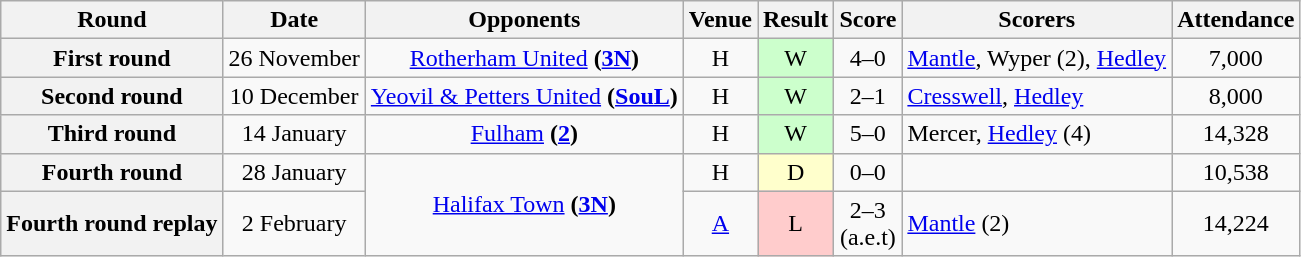<table class="wikitable" style="text-align:center">
<tr>
<th>Round</th>
<th>Date</th>
<th>Opponents</th>
<th>Venue</th>
<th>Result</th>
<th>Score</th>
<th>Scorers</th>
<th>Attendance</th>
</tr>
<tr>
<th>First round</th>
<td>26 November</td>
<td><a href='#'>Rotherham United</a> <strong>(<a href='#'>3N</a>)</strong></td>
<td>H</td>
<td style="background-color:#CCFFCC">W</td>
<td>4–0</td>
<td align="left"><a href='#'>Mantle</a>, Wyper (2), <a href='#'>Hedley</a></td>
<td>7,000</td>
</tr>
<tr>
<th>Second round</th>
<td>10 December</td>
<td><a href='#'>Yeovil & Petters United</a> <strong>(<a href='#'>SouL</a>)</strong></td>
<td>H</td>
<td style="background-color:#CCFFCC">W</td>
<td>2–1</td>
<td align="left"><a href='#'>Cresswell</a>, <a href='#'>Hedley</a></td>
<td>8,000</td>
</tr>
<tr>
<th>Third round</th>
<td>14 January</td>
<td><a href='#'>Fulham</a> <strong>(<a href='#'>2</a>)</strong></td>
<td>H</td>
<td style="background-color:#CCFFCC">W</td>
<td>5–0</td>
<td align="left">Mercer, <a href='#'>Hedley</a> (4)</td>
<td>14,328</td>
</tr>
<tr>
<th>Fourth round</th>
<td>28 January</td>
<td rowspan=2><a href='#'>Halifax Town</a> <strong>(<a href='#'>3N</a>)</strong></td>
<td>H</td>
<td style="background-color:#FFFFCC">D</td>
<td>0–0</td>
<td align="left"></td>
<td>10,538</td>
</tr>
<tr>
<th>Fourth round replay</th>
<td>2 February</td>
<td><a href='#'>A</a></td>
<td style="background-color:#FFCCCC">L</td>
<td>2–3<br>(a.e.t)</td>
<td align="left"><a href='#'>Mantle</a> (2)</td>
<td>14,224</td>
</tr>
</table>
